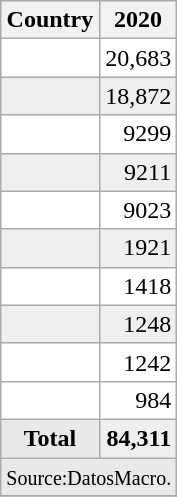<table class="sortable wikitable centre">
<tr>
<th>Country</th>
<th>2020</th>
</tr>
<tr bgcolor="ffffff">
<td></td>
<td align=right>20,683</td>
</tr>
<tr bgcolor="efefef">
<td></td>
<td align=right>18,872</td>
</tr>
<tr bgcolor="ffffff">
<td></td>
<td align=right>9299</td>
</tr>
<tr bgcolor="efefef">
<td></td>
<td align=right>9211</td>
</tr>
<tr bgcolor="ffffff">
<td></td>
<td align=right>9023</td>
</tr>
<tr bgcolor="efefef">
<td></td>
<td align=right>1921</td>
</tr>
<tr bgcolor="ffffff">
<td></td>
<td align=right>1418</td>
</tr>
<tr bgcolor="efefef">
<td></td>
<td align=right>1248</td>
</tr>
<tr bgcolor="ffffff">
<td></td>
<td align=right>1242</td>
</tr>
<tr bgcolor="ffffff">
<td></td>
<td align=right>984</td>
</tr>
<tr bgcolor="efefef">
<td colspan=1 style="background:#e9e9e9;" align=center><strong>Total</strong></td>
<td align=right><strong>84,311</strong></td>
</tr>
<tr bgcolor="ffffff">
<td colspan=5 style="background:#e9e9e9;" align=center><small>Source:DatosMacro.</small></td>
</tr>
<tr>
</tr>
</table>
